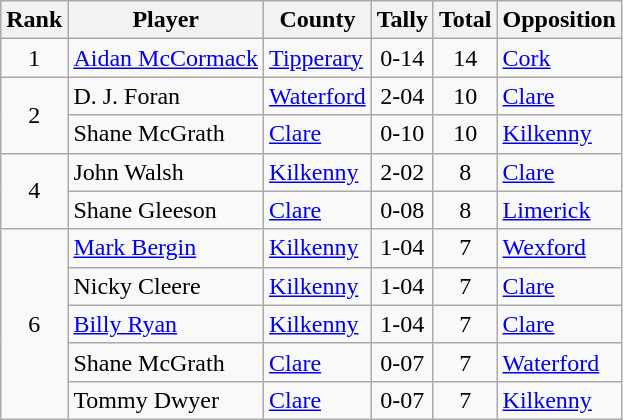<table class="wikitable">
<tr>
<th>Rank</th>
<th>Player</th>
<th>County</th>
<th>Tally</th>
<th>Total</th>
<th>Opposition</th>
</tr>
<tr>
<td rowspan=1 align=center>1</td>
<td><a href='#'>Aidan McCormack</a></td>
<td><a href='#'>Tipperary</a></td>
<td align=center>0-14</td>
<td align=center>14</td>
<td><a href='#'>Cork</a></td>
</tr>
<tr>
<td rowspan=2 align=center>2</td>
<td>D. J. Foran</td>
<td><a href='#'>Waterford</a></td>
<td align=center>2-04</td>
<td align=center>10</td>
<td><a href='#'>Clare</a></td>
</tr>
<tr>
<td>Shane McGrath</td>
<td><a href='#'>Clare</a></td>
<td align=center>0-10</td>
<td align=center>10</td>
<td><a href='#'>Kilkenny</a></td>
</tr>
<tr>
<td rowspan=2 align=center>4</td>
<td>John Walsh</td>
<td><a href='#'>Kilkenny</a></td>
<td align=center>2-02</td>
<td align=center>8</td>
<td><a href='#'>Clare</a></td>
</tr>
<tr>
<td>Shane Gleeson</td>
<td><a href='#'>Clare</a></td>
<td align=center>0-08</td>
<td align=center>8</td>
<td><a href='#'>Limerick</a></td>
</tr>
<tr>
<td rowspan=5 align=center>6</td>
<td><a href='#'>Mark Bergin</a></td>
<td><a href='#'>Kilkenny</a></td>
<td align=center>1-04</td>
<td align=center>7</td>
<td><a href='#'>Wexford</a></td>
</tr>
<tr>
<td>Nicky Cleere</td>
<td><a href='#'>Kilkenny</a></td>
<td align=center>1-04</td>
<td align=center>7</td>
<td><a href='#'>Clare</a></td>
</tr>
<tr>
<td><a href='#'>Billy Ryan</a></td>
<td><a href='#'>Kilkenny</a></td>
<td align=center>1-04</td>
<td align=center>7</td>
<td><a href='#'>Clare</a></td>
</tr>
<tr>
<td>Shane McGrath</td>
<td><a href='#'>Clare</a></td>
<td align=center>0-07</td>
<td align=center>7</td>
<td><a href='#'>Waterford</a></td>
</tr>
<tr>
<td>Tommy Dwyer</td>
<td><a href='#'>Clare</a></td>
<td align=center>0-07</td>
<td align=center>7</td>
<td><a href='#'>Kilkenny</a></td>
</tr>
</table>
